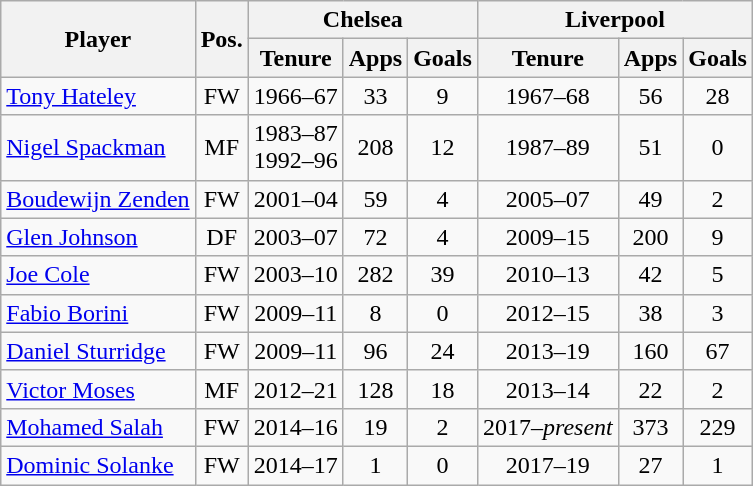<table class="wikitable sortable" style="text-align: center">
<tr>
<th rowspan=2>Player</th>
<th rowspan=2>Pos.</th>
<th colspan=3>Chelsea</th>
<th colspan=3>Liverpool</th>
</tr>
<tr>
<th>Tenure</th>
<th>Apps</th>
<th>Goals</th>
<th>Tenure</th>
<th>Apps</th>
<th>Goals</th>
</tr>
<tr>
<td align=left> <a href='#'>Tony Hateley</a></td>
<td>FW</td>
<td>1966–67</td>
<td>33</td>
<td>9</td>
<td>1967–68</td>
<td>56</td>
<td>28</td>
</tr>
<tr>
<td align=left> <a href='#'>Nigel Spackman</a></td>
<td>MF</td>
<td>1983–87<br>1992–96</td>
<td>208</td>
<td>12</td>
<td>1987–89</td>
<td>51</td>
<td>0</td>
</tr>
<tr>
<td align=left> <a href='#'>Boudewijn Zenden</a></td>
<td>FW</td>
<td>2001–04</td>
<td>59</td>
<td>4</td>
<td>2005–07</td>
<td>49</td>
<td>2</td>
</tr>
<tr>
<td align=left> <a href='#'>Glen Johnson</a></td>
<td>DF</td>
<td>2003–07</td>
<td>72</td>
<td>4</td>
<td>2009–15</td>
<td>200</td>
<td>9</td>
</tr>
<tr>
<td align=left> <a href='#'>Joe Cole</a></td>
<td>FW</td>
<td>2003–10</td>
<td>282</td>
<td>39</td>
<td>2010–13</td>
<td>42</td>
<td>5</td>
</tr>
<tr>
<td align=left> <a href='#'>Fabio Borini</a></td>
<td>FW</td>
<td>2009–11</td>
<td>8</td>
<td>0</td>
<td>2012–15</td>
<td>38</td>
<td>3</td>
</tr>
<tr>
<td align=left> <a href='#'>Daniel Sturridge</a></td>
<td>FW</td>
<td>2009–11</td>
<td>96</td>
<td>24</td>
<td>2013–19</td>
<td>160</td>
<td>67</td>
</tr>
<tr>
<td align=left> <a href='#'>Victor Moses</a></td>
<td>MF</td>
<td>2012–21</td>
<td>128</td>
<td>18</td>
<td>2013–14</td>
<td>22</td>
<td>2</td>
</tr>
<tr>
<td align=left> <a href='#'>Mohamed Salah</a></td>
<td>FW</td>
<td>2014–16</td>
<td>19</td>
<td>2</td>
<td>2017–<em>present</em></td>
<td>373</td>
<td>229</td>
</tr>
<tr>
<td align=left> <a href='#'>Dominic Solanke</a></td>
<td>FW</td>
<td>2014–17</td>
<td>1</td>
<td>0</td>
<td>2017–19</td>
<td>27</td>
<td>1</td>
</tr>
</table>
